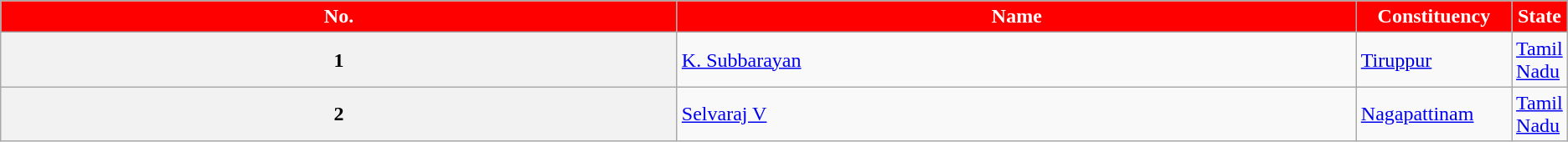<table class="wikitable sortable">
<tr>
<th style="width:45%; background:#f00; color:white;">No.</th>
<th style="width:45%; background:#f00; color:white;">Name</th>
<th style="width:45%; background:#f00; color:white;">Constituency</th>
<th style="width:45%; background:#f00; color:white;">State</th>
</tr>
<tr>
<th>1</th>
<td><a href='#'>K. Subbarayan</a></td>
<td><a href='#'>Tiruppur</a></td>
<td><a href='#'>Tamil Nadu</a></td>
</tr>
<tr>
<th>2</th>
<td><a href='#'>Selvaraj V</a></td>
<td><a href='#'>Nagapattinam</a></td>
<td><a href='#'>Tamil Nadu</a></td>
</tr>
</table>
